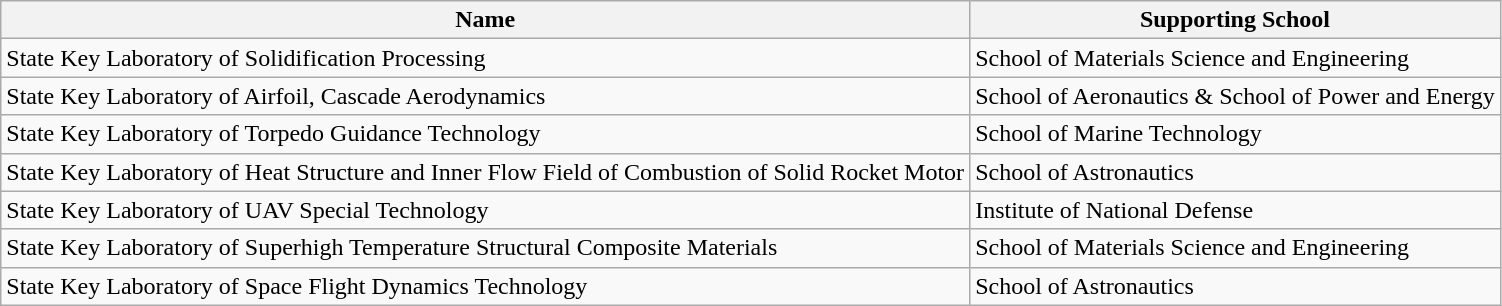<table class="wikitable">
<tr>
<th>Name</th>
<th>Supporting School</th>
</tr>
<tr>
<td>State Key Laboratory of Solidification Processing</td>
<td>School of Materials Science and Engineering</td>
</tr>
<tr>
<td>State Key Laboratory of Airfoil, Cascade Aerodynamics</td>
<td>School of Aeronautics & School of Power and Energy</td>
</tr>
<tr>
<td>State Key Laboratory of Torpedo Guidance Technology</td>
<td>School of Marine Technology</td>
</tr>
<tr>
<td>State Key Laboratory of Heat Structure and Inner Flow Field of Combustion of Solid Rocket Motor</td>
<td>School of Astronautics</td>
</tr>
<tr>
<td>State Key Laboratory of UAV Special Technology</td>
<td>Institute of National Defense</td>
</tr>
<tr>
<td>State Key Laboratory of Superhigh Temperature Structural Composite Materials</td>
<td>School of Materials Science and Engineering</td>
</tr>
<tr>
<td>State Key Laboratory of Space Flight Dynamics Technology</td>
<td>School of Astronautics</td>
</tr>
</table>
